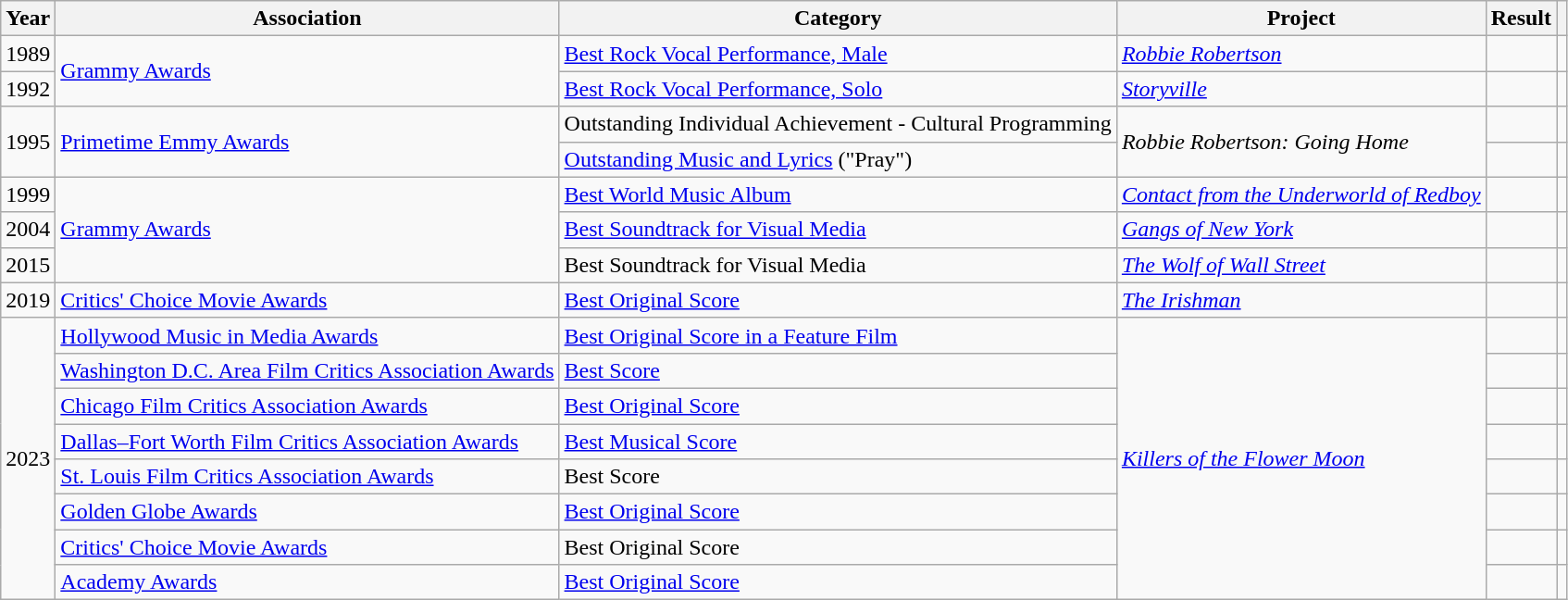<table class="wikitable plainrowheaders sortable">
<tr>
<th scope="col">Year</th>
<th scope="col">Association</th>
<th scope="col">Category</th>
<th scope="col">Project</th>
<th scope="col">Result</th>
<th scope="col" class="unsortable"></th>
</tr>
<tr>
<td>1989</td>
<td rowspan=2><a href='#'>Grammy Awards</a></td>
<td><a href='#'>Best Rock Vocal Performance, Male</a></td>
<td><em><a href='#'>Robbie Robertson</a></em></td>
<td></td>
<td></td>
</tr>
<tr>
<td>1992</td>
<td><a href='#'>Best Rock Vocal Performance, Solo</a></td>
<td><em><a href='#'>Storyville</a></em></td>
<td></td>
<td></td>
</tr>
<tr>
<td rowspan=2>1995</td>
<td rowspan=2><a href='#'>Primetime Emmy Awards</a></td>
<td>Outstanding Individual Achievement - Cultural Programming</td>
<td rowspan="2"><em>Robbie Robertson: Going Home</em></td>
<td></td>
<td></td>
</tr>
<tr>
<td><a href='#'>Outstanding Music and Lyrics</a> ("Pray")</td>
<td></td>
<td></td>
</tr>
<tr>
<td>1999</td>
<td rowspan=3><a href='#'>Grammy Awards</a></td>
<td><a href='#'>Best World Music Album</a></td>
<td><em><a href='#'>Contact from the Underworld of Redboy</a></em></td>
<td></td>
<td></td>
</tr>
<tr>
<td>2004</td>
<td><a href='#'>Best Soundtrack for Visual Media</a></td>
<td><em><a href='#'>Gangs of New York</a></em></td>
<td></td>
<td></td>
</tr>
<tr>
<td>2015</td>
<td>Best Soundtrack for Visual Media</td>
<td><em><a href='#'>The Wolf of Wall Street</a></em></td>
<td></td>
<td></td>
</tr>
<tr>
<td>2019</td>
<td><a href='#'>Critics' Choice Movie Awards</a></td>
<td><a href='#'>Best Original Score</a></td>
<td><em><a href='#'>The Irishman</a></em></td>
<td></td>
<td></td>
</tr>
<tr>
<td rowspan=8>2023</td>
<td><a href='#'>Hollywood Music in Media Awards</a></td>
<td><a href='#'>Best Original Score in a Feature Film</a></td>
<td rowspan=8><em><a href='#'>Killers of the Flower Moon</a></em></td>
<td></td>
<td></td>
</tr>
<tr>
<td><a href='#'>Washington D.C. Area Film Critics Association Awards</a></td>
<td><a href='#'>Best Score</a></td>
<td></td>
<td></td>
</tr>
<tr>
<td><a href='#'>Chicago Film Critics Association Awards</a></td>
<td><a href='#'>Best Original Score</a></td>
<td></td>
<td></td>
</tr>
<tr>
<td><a href='#'>Dallas–Fort Worth Film Critics Association Awards</a></td>
<td><a href='#'>Best Musical Score</a></td>
<td></td>
<td></td>
</tr>
<tr>
<td><a href='#'>St. Louis Film Critics Association Awards</a></td>
<td>Best Score</td>
<td></td>
<td></td>
</tr>
<tr>
<td><a href='#'>Golden Globe Awards</a></td>
<td><a href='#'>Best Original Score</a></td>
<td></td>
<td></td>
</tr>
<tr>
<td><a href='#'>Critics' Choice Movie Awards</a></td>
<td>Best Original Score</td>
<td></td>
<td></td>
</tr>
<tr>
<td><a href='#'>Academy Awards</a></td>
<td><a href='#'>Best Original Score</a></td>
<td></td>
<td></td>
</tr>
</table>
